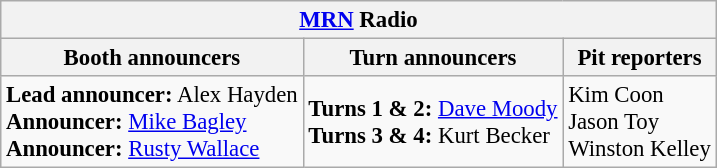<table class="wikitable" style="font-size: 95%">
<tr>
<th colspan="3"><a href='#'>MRN</a> Radio</th>
</tr>
<tr>
<th>Booth announcers</th>
<th>Turn announcers</th>
<th>Pit reporters</th>
</tr>
<tr>
<td><strong>Lead announcer:</strong> Alex Hayden<br><strong>Announcer:</strong> <a href='#'>Mike Bagley</a><br><strong>Announcer:</strong> <a href='#'>Rusty Wallace</a></td>
<td><strong>Turns 1 & 2:</strong> <a href='#'>Dave Moody</a><br><strong>Turns 3 & 4:</strong> Kurt Becker</td>
<td>Kim Coon<br>Jason Toy<br>Winston Kelley</td>
</tr>
</table>
